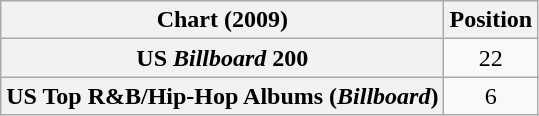<table class="wikitable sortable plainrowheaders" style="text-align:center">
<tr>
<th scope="col">Chart (2009)</th>
<th scope="col">Position</th>
</tr>
<tr>
<th scope="row">US <em>Billboard</em> 200</th>
<td>22</td>
</tr>
<tr>
<th scope="row">US Top R&B/Hip-Hop Albums (<em>Billboard</em>)</th>
<td>6</td>
</tr>
</table>
